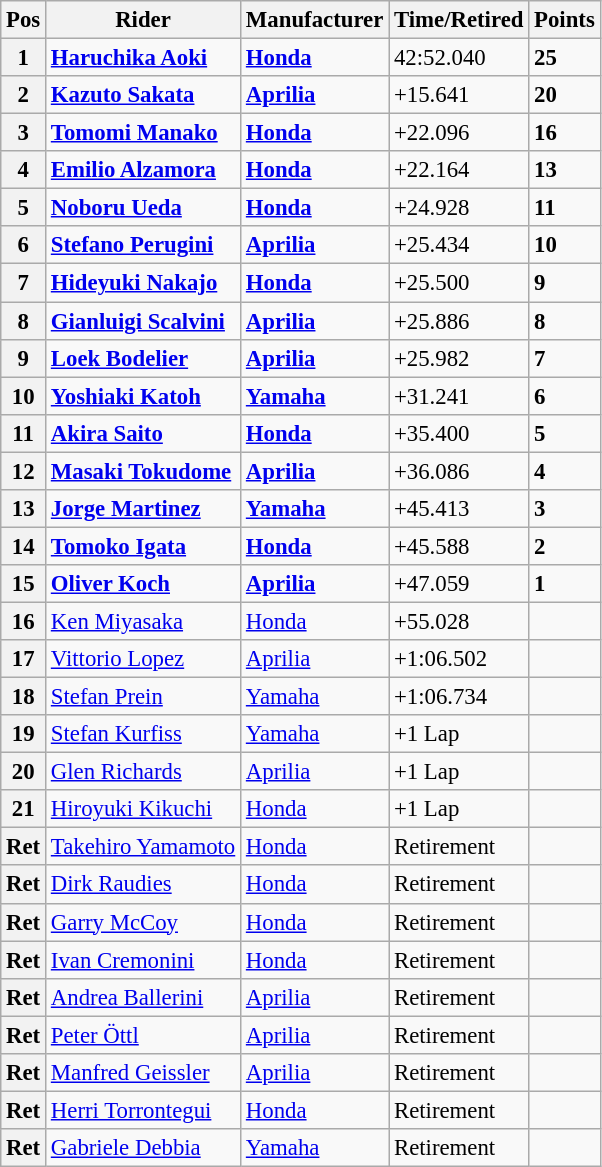<table class="wikitable" style="font-size: 95%;">
<tr>
<th>Pos</th>
<th>Rider</th>
<th>Manufacturer</th>
<th>Time/Retired</th>
<th>Points</th>
</tr>
<tr>
<th>1</th>
<td> <strong><a href='#'>Haruchika Aoki</a></strong></td>
<td><strong><a href='#'>Honda</a></strong></td>
<td>42:52.040</td>
<td><strong>25</strong></td>
</tr>
<tr>
<th>2</th>
<td> <strong><a href='#'>Kazuto Sakata</a></strong></td>
<td><strong><a href='#'>Aprilia</a></strong></td>
<td>+15.641</td>
<td><strong>20</strong></td>
</tr>
<tr>
<th>3</th>
<td> <strong><a href='#'>Tomomi Manako</a></strong></td>
<td><strong><a href='#'>Honda</a></strong></td>
<td>+22.096</td>
<td><strong>16</strong></td>
</tr>
<tr>
<th>4</th>
<td> <strong><a href='#'>Emilio Alzamora</a></strong></td>
<td><strong><a href='#'>Honda</a></strong></td>
<td>+22.164</td>
<td><strong>13</strong></td>
</tr>
<tr>
<th>5</th>
<td> <strong><a href='#'>Noboru Ueda</a></strong></td>
<td><strong><a href='#'>Honda</a></strong></td>
<td>+24.928</td>
<td><strong>11</strong></td>
</tr>
<tr>
<th>6</th>
<td> <strong><a href='#'>Stefano Perugini</a></strong></td>
<td><strong><a href='#'>Aprilia</a></strong></td>
<td>+25.434</td>
<td><strong>10</strong></td>
</tr>
<tr>
<th>7</th>
<td> <strong><a href='#'>Hideyuki Nakajo</a></strong></td>
<td><strong><a href='#'>Honda</a></strong></td>
<td>+25.500</td>
<td><strong>9</strong></td>
</tr>
<tr>
<th>8</th>
<td> <strong><a href='#'>Gianluigi Scalvini</a></strong></td>
<td><strong><a href='#'>Aprilia</a></strong></td>
<td>+25.886</td>
<td><strong>8</strong></td>
</tr>
<tr>
<th>9</th>
<td> <strong><a href='#'>Loek Bodelier</a></strong></td>
<td><strong><a href='#'>Aprilia</a></strong></td>
<td>+25.982</td>
<td><strong>7</strong></td>
</tr>
<tr>
<th>10</th>
<td> <strong><a href='#'>Yoshiaki Katoh</a></strong></td>
<td><strong><a href='#'>Yamaha</a></strong></td>
<td>+31.241</td>
<td><strong>6</strong></td>
</tr>
<tr>
<th>11</th>
<td> <strong><a href='#'>Akira Saito</a></strong></td>
<td><strong><a href='#'>Honda</a></strong></td>
<td>+35.400</td>
<td><strong>5</strong></td>
</tr>
<tr>
<th>12</th>
<td> <strong><a href='#'>Masaki Tokudome</a></strong></td>
<td><strong><a href='#'>Aprilia</a></strong></td>
<td>+36.086</td>
<td><strong>4</strong></td>
</tr>
<tr>
<th>13</th>
<td> <strong><a href='#'>Jorge Martinez</a></strong></td>
<td><strong><a href='#'>Yamaha</a></strong></td>
<td>+45.413</td>
<td><strong>3</strong></td>
</tr>
<tr>
<th>14</th>
<td> <strong><a href='#'>Tomoko Igata</a></strong></td>
<td><strong><a href='#'>Honda</a></strong></td>
<td>+45.588</td>
<td><strong>2</strong></td>
</tr>
<tr>
<th>15</th>
<td> <strong><a href='#'>Oliver Koch</a></strong></td>
<td><strong><a href='#'>Aprilia</a></strong></td>
<td>+47.059</td>
<td><strong>1</strong></td>
</tr>
<tr>
<th>16</th>
<td> <a href='#'>Ken Miyasaka</a></td>
<td><a href='#'>Honda</a></td>
<td>+55.028</td>
<td></td>
</tr>
<tr>
<th>17</th>
<td> <a href='#'>Vittorio Lopez</a></td>
<td><a href='#'>Aprilia</a></td>
<td>+1:06.502</td>
<td></td>
</tr>
<tr>
<th>18</th>
<td> <a href='#'>Stefan Prein</a></td>
<td><a href='#'>Yamaha</a></td>
<td>+1:06.734</td>
<td></td>
</tr>
<tr>
<th>19</th>
<td> <a href='#'>Stefan Kurfiss</a></td>
<td><a href='#'>Yamaha</a></td>
<td>+1 Lap</td>
<td></td>
</tr>
<tr>
<th>20</th>
<td> <a href='#'>Glen Richards</a></td>
<td><a href='#'>Aprilia</a></td>
<td>+1 Lap</td>
<td></td>
</tr>
<tr>
<th>21</th>
<td> <a href='#'>Hiroyuki Kikuchi</a></td>
<td><a href='#'>Honda</a></td>
<td>+1 Lap</td>
<td></td>
</tr>
<tr>
<th>Ret</th>
<td> <a href='#'>Takehiro Yamamoto</a></td>
<td><a href='#'>Honda</a></td>
<td>Retirement</td>
<td></td>
</tr>
<tr>
<th>Ret</th>
<td> <a href='#'>Dirk Raudies</a></td>
<td><a href='#'>Honda</a></td>
<td>Retirement</td>
<td></td>
</tr>
<tr>
<th>Ret</th>
<td> <a href='#'>Garry McCoy</a></td>
<td><a href='#'>Honda</a></td>
<td>Retirement</td>
<td></td>
</tr>
<tr>
<th>Ret</th>
<td> <a href='#'>Ivan Cremonini</a></td>
<td><a href='#'>Honda</a></td>
<td>Retirement</td>
<td></td>
</tr>
<tr>
<th>Ret</th>
<td> <a href='#'>Andrea Ballerini</a></td>
<td><a href='#'>Aprilia</a></td>
<td>Retirement</td>
<td></td>
</tr>
<tr>
<th>Ret</th>
<td> <a href='#'>Peter Öttl</a></td>
<td><a href='#'>Aprilia</a></td>
<td>Retirement</td>
<td></td>
</tr>
<tr>
<th>Ret</th>
<td> <a href='#'>Manfred Geissler</a></td>
<td><a href='#'>Aprilia</a></td>
<td>Retirement</td>
<td></td>
</tr>
<tr>
<th>Ret</th>
<td> <a href='#'>Herri Torrontegui</a></td>
<td><a href='#'>Honda</a></td>
<td>Retirement</td>
<td></td>
</tr>
<tr>
<th>Ret</th>
<td> <a href='#'>Gabriele Debbia</a></td>
<td><a href='#'>Yamaha</a></td>
<td>Retirement</td>
<td></td>
</tr>
</table>
